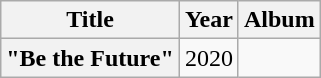<table class="wikitable plainrowheaders" style="text-align:center">
<tr>
<th scope="col">Title</th>
<th scope="col">Year</th>
<th scope="col">Album</th>
</tr>
<tr>
<th scope="row">"Be the Future"<br></th>
<td>2020</td>
<td></td>
</tr>
</table>
